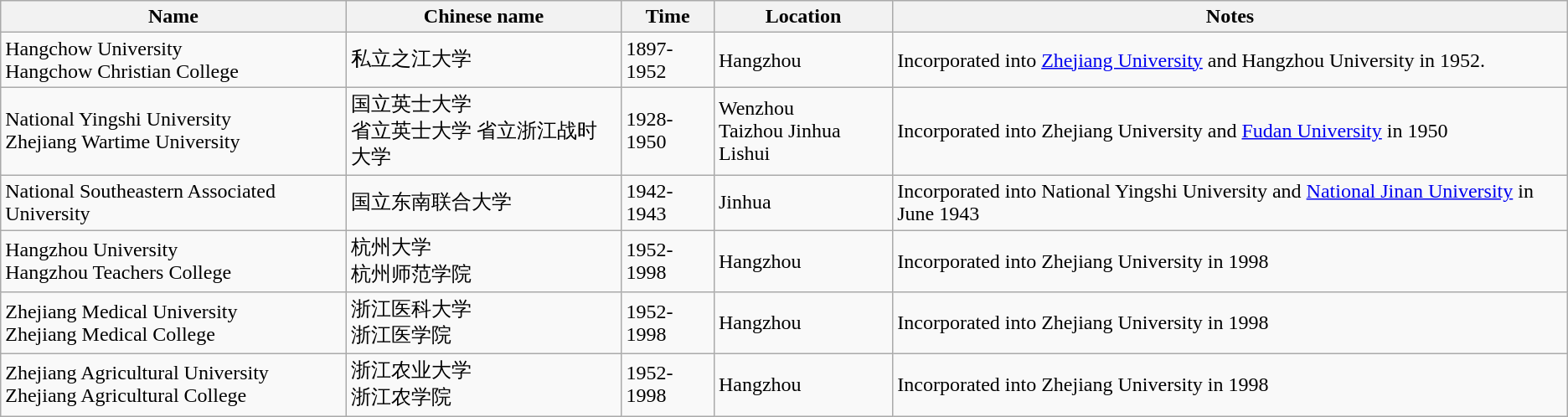<table class="wikitable + sortable">
<tr>
<th>Name</th>
<th>Chinese name</th>
<th>Time</th>
<th>Location</th>
<th>Notes</th>
</tr>
<tr>
<td>Hangchow University<br>Hangchow Christian College</td>
<td>私立之江大学</td>
<td>1897-1952</td>
<td>Hangzhou</td>
<td>Incorporated into <a href='#'>Zhejiang University</a> and Hangzhou University in 1952.</td>
</tr>
<tr>
<td>National Yingshi University<br>Zhejiang Wartime University</td>
<td>国立英士大学<br>省立英士大学
省立浙江战时大学</td>
<td>1928-1950</td>
<td>Wenzhou<br>Taizhou
Jinhua
Lishui</td>
<td>Incorporated into Zhejiang University and <a href='#'>Fudan University</a> in 1950</td>
</tr>
<tr>
<td>National Southeastern Associated University</td>
<td>国立东南联合大学</td>
<td>1942-1943</td>
<td>Jinhua</td>
<td>Incorporated into National Yingshi University and <a href='#'>National Jinan University</a> in June 1943</td>
</tr>
<tr>
<td>Hangzhou University<br>Hangzhou Teachers College</td>
<td>杭州大学<br>杭州师范学院</td>
<td>1952-1998</td>
<td>Hangzhou</td>
<td>Incorporated into Zhejiang University in 1998</td>
</tr>
<tr>
<td>Zhejiang Medical University<br>Zhejiang Medical College</td>
<td>浙江医科大学<br>浙江医学院</td>
<td>1952-1998</td>
<td>Hangzhou</td>
<td>Incorporated into Zhejiang University in 1998</td>
</tr>
<tr>
<td>Zhejiang Agricultural University<br>Zhejiang Agricultural College</td>
<td>浙江农业大学<br>浙江农学院</td>
<td>1952-1998</td>
<td>Hangzhou</td>
<td>Incorporated into Zhejiang University in 1998</td>
</tr>
</table>
